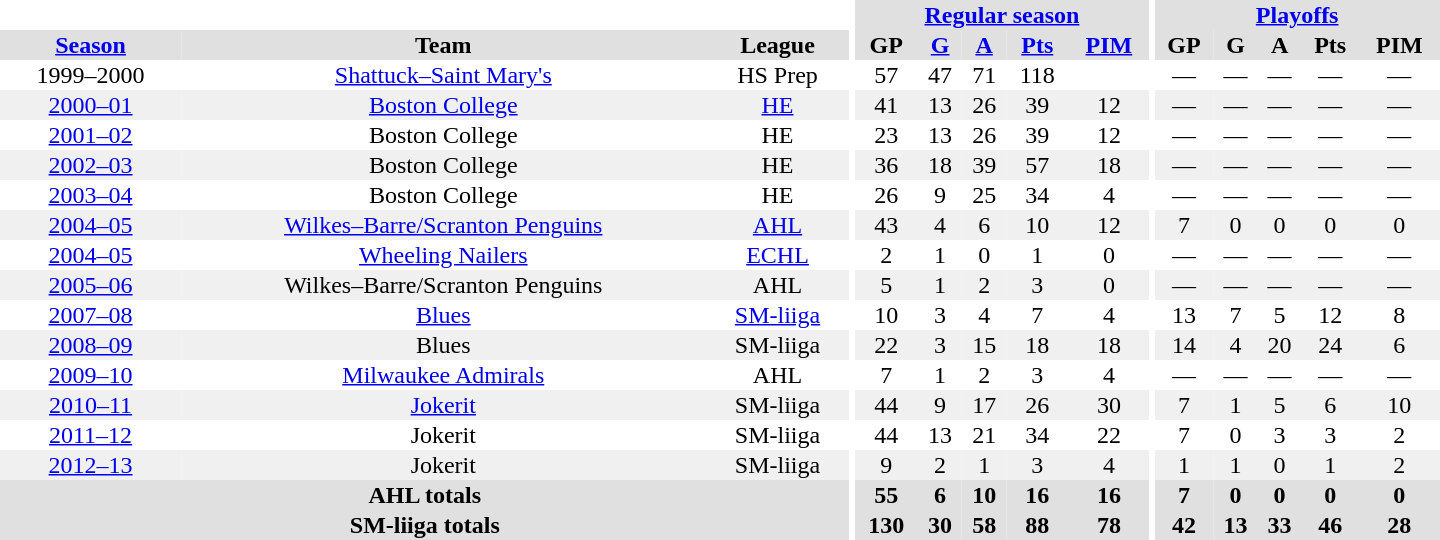<table border="0" cellpadding="1" cellspacing="0" style="text-align:center; width:60em">
<tr bgcolor="#e0e0e0">
<th colspan="3" bgcolor="#ffffff"></th>
<th rowspan="99" bgcolor="#ffffff"></th>
<th colspan="5"><a href='#'>Regular season</a></th>
<th rowspan="99" bgcolor="#ffffff"></th>
<th colspan="5"><a href='#'>Playoffs</a></th>
</tr>
<tr bgcolor="#e0e0e0">
<th><a href='#'>Season</a></th>
<th>Team</th>
<th>League</th>
<th>GP</th>
<th><a href='#'>G</a></th>
<th><a href='#'>A</a></th>
<th><a href='#'>Pts</a></th>
<th><a href='#'>PIM</a></th>
<th>GP</th>
<th>G</th>
<th>A</th>
<th>Pts</th>
<th>PIM</th>
</tr>
<tr>
<td>1999–2000</td>
<td><a href='#'>Shattuck–Saint Mary's</a></td>
<td>HS Prep</td>
<td>57</td>
<td>47</td>
<td>71</td>
<td>118</td>
<td></td>
<td>—</td>
<td>—</td>
<td>—</td>
<td>—</td>
<td>—</td>
</tr>
<tr bgcolor="#f0f0f0">
<td><a href='#'>2000–01</a></td>
<td><a href='#'>Boston College</a></td>
<td><a href='#'>HE</a></td>
<td>41</td>
<td>13</td>
<td>26</td>
<td>39</td>
<td>12</td>
<td>—</td>
<td>—</td>
<td>—</td>
<td>—</td>
<td>—</td>
</tr>
<tr>
<td><a href='#'>2001–02</a></td>
<td>Boston College</td>
<td>HE</td>
<td>23</td>
<td>13</td>
<td>26</td>
<td>39</td>
<td>12</td>
<td>—</td>
<td>—</td>
<td>—</td>
<td>—</td>
<td>—</td>
</tr>
<tr bgcolor="#f0f0f0">
<td><a href='#'>2002–03</a></td>
<td>Boston College</td>
<td>HE</td>
<td>36</td>
<td>18</td>
<td>39</td>
<td>57</td>
<td>18</td>
<td>—</td>
<td>—</td>
<td>—</td>
<td>—</td>
<td>—</td>
</tr>
<tr>
<td><a href='#'>2003–04</a></td>
<td>Boston College</td>
<td>HE</td>
<td>26</td>
<td>9</td>
<td>25</td>
<td>34</td>
<td>4</td>
<td>—</td>
<td>—</td>
<td>—</td>
<td>—</td>
<td>—</td>
</tr>
<tr bgcolor="#f0f0f0">
<td><a href='#'>2004–05</a></td>
<td><a href='#'>Wilkes–Barre/Scranton Penguins</a></td>
<td><a href='#'>AHL</a></td>
<td>43</td>
<td>4</td>
<td>6</td>
<td>10</td>
<td>12</td>
<td>7</td>
<td>0</td>
<td>0</td>
<td>0</td>
<td>0</td>
</tr>
<tr>
<td><a href='#'>2004–05</a></td>
<td><a href='#'>Wheeling Nailers</a></td>
<td><a href='#'>ECHL</a></td>
<td>2</td>
<td>1</td>
<td>0</td>
<td>1</td>
<td>0</td>
<td>—</td>
<td>—</td>
<td>—</td>
<td>—</td>
<td>—</td>
</tr>
<tr bgcolor="#f0f0f0">
<td><a href='#'>2005–06</a></td>
<td>Wilkes–Barre/Scranton Penguins</td>
<td>AHL</td>
<td>5</td>
<td>1</td>
<td>2</td>
<td>3</td>
<td>0</td>
<td>—</td>
<td>—</td>
<td>—</td>
<td>—</td>
<td>—</td>
</tr>
<tr>
<td><a href='#'>2007–08</a></td>
<td><a href='#'>Blues</a></td>
<td><a href='#'>SM-liiga</a></td>
<td>10</td>
<td>3</td>
<td>4</td>
<td>7</td>
<td>4</td>
<td>13</td>
<td>7</td>
<td>5</td>
<td>12</td>
<td>8</td>
</tr>
<tr bgcolor="#f0f0f0">
<td><a href='#'>2008–09</a></td>
<td>Blues</td>
<td>SM-liiga</td>
<td>22</td>
<td>3</td>
<td>15</td>
<td>18</td>
<td>18</td>
<td>14</td>
<td>4</td>
<td>20</td>
<td>24</td>
<td>6</td>
</tr>
<tr>
<td><a href='#'>2009–10</a></td>
<td><a href='#'>Milwaukee Admirals</a></td>
<td>AHL</td>
<td>7</td>
<td>1</td>
<td>2</td>
<td>3</td>
<td>4</td>
<td>—</td>
<td>—</td>
<td>—</td>
<td>—</td>
<td>—</td>
</tr>
<tr bgcolor="#f0f0f0">
<td><a href='#'>2010–11</a></td>
<td><a href='#'>Jokerit</a></td>
<td>SM-liiga</td>
<td>44</td>
<td>9</td>
<td>17</td>
<td>26</td>
<td>30</td>
<td>7</td>
<td>1</td>
<td>5</td>
<td>6</td>
<td>10</td>
</tr>
<tr>
<td><a href='#'>2011–12</a></td>
<td>Jokerit</td>
<td>SM-liiga</td>
<td>44</td>
<td>13</td>
<td>21</td>
<td>34</td>
<td>22</td>
<td>7</td>
<td>0</td>
<td>3</td>
<td>3</td>
<td>2</td>
</tr>
<tr bgcolor="#f0f0f0">
<td><a href='#'>2012–13</a></td>
<td>Jokerit</td>
<td>SM-liiga</td>
<td>9</td>
<td>2</td>
<td>1</td>
<td>3</td>
<td>4</td>
<td>1</td>
<td>1</td>
<td>0</td>
<td>1</td>
<td>2</td>
</tr>
<tr bgcolor="#e0e0e0">
<th colspan="3">AHL totals</th>
<th>55</th>
<th>6</th>
<th>10</th>
<th>16</th>
<th>16</th>
<th>7</th>
<th>0</th>
<th>0</th>
<th>0</th>
<th>0</th>
</tr>
<tr bgcolor="#e0e0e0">
<th colspan="3">SM-liiga totals</th>
<th>130</th>
<th>30</th>
<th>58</th>
<th>88</th>
<th>78</th>
<th>42</th>
<th>13</th>
<th>33</th>
<th>46</th>
<th>28</th>
</tr>
</table>
